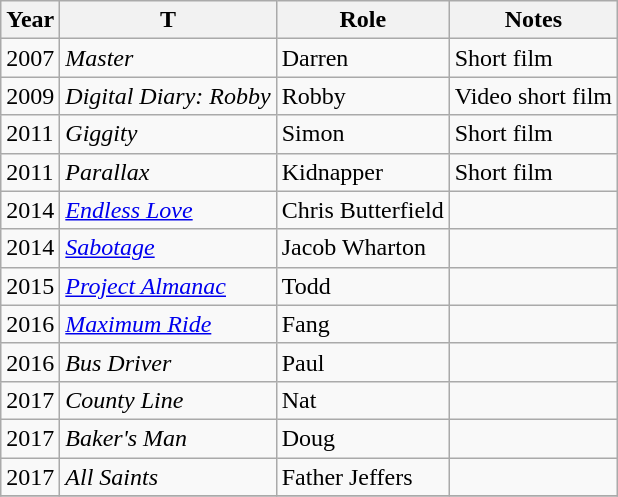<table class="wikitable sortable">
<tr>
<th>Year</th>
<th>T</th>
<th>Role</th>
<th class="unsortable">Notes</th>
</tr>
<tr>
<td>2007</td>
<td><em>Master</em></td>
<td>Darren</td>
<td>Short film</td>
</tr>
<tr>
<td>2009</td>
<td><em>Digital Diary: Robby</em></td>
<td>Robby</td>
<td>Video short film</td>
</tr>
<tr>
<td>2011</td>
<td><em>Giggity</em></td>
<td>Simon</td>
<td>Short film</td>
</tr>
<tr>
<td>2011</td>
<td><em>Parallax</em></td>
<td>Kidnapper</td>
<td>Short film</td>
</tr>
<tr>
<td>2014</td>
<td><em><a href='#'>Endless Love</a></em></td>
<td>Chris Butterfield</td>
<td></td>
</tr>
<tr>
<td>2014</td>
<td><em><a href='#'>Sabotage</a></em></td>
<td>Jacob Wharton</td>
<td></td>
</tr>
<tr>
<td>2015</td>
<td><em><a href='#'>Project Almanac</a></em></td>
<td>Todd</td>
<td></td>
</tr>
<tr>
<td>2016</td>
<td><em><a href='#'>Maximum Ride</a></em></td>
<td>Fang</td>
<td></td>
</tr>
<tr>
<td>2016</td>
<td><em>Bus Driver</em></td>
<td>Paul</td>
<td></td>
</tr>
<tr>
<td>2017</td>
<td><em>County Line</em></td>
<td>Nat</td>
<td></td>
</tr>
<tr>
<td>2017</td>
<td><em>Baker's Man</em></td>
<td>Doug</td>
<td></td>
</tr>
<tr>
<td>2017</td>
<td><em>All Saints</em></td>
<td>Father Jeffers</td>
<td></td>
</tr>
<tr>
</tr>
</table>
